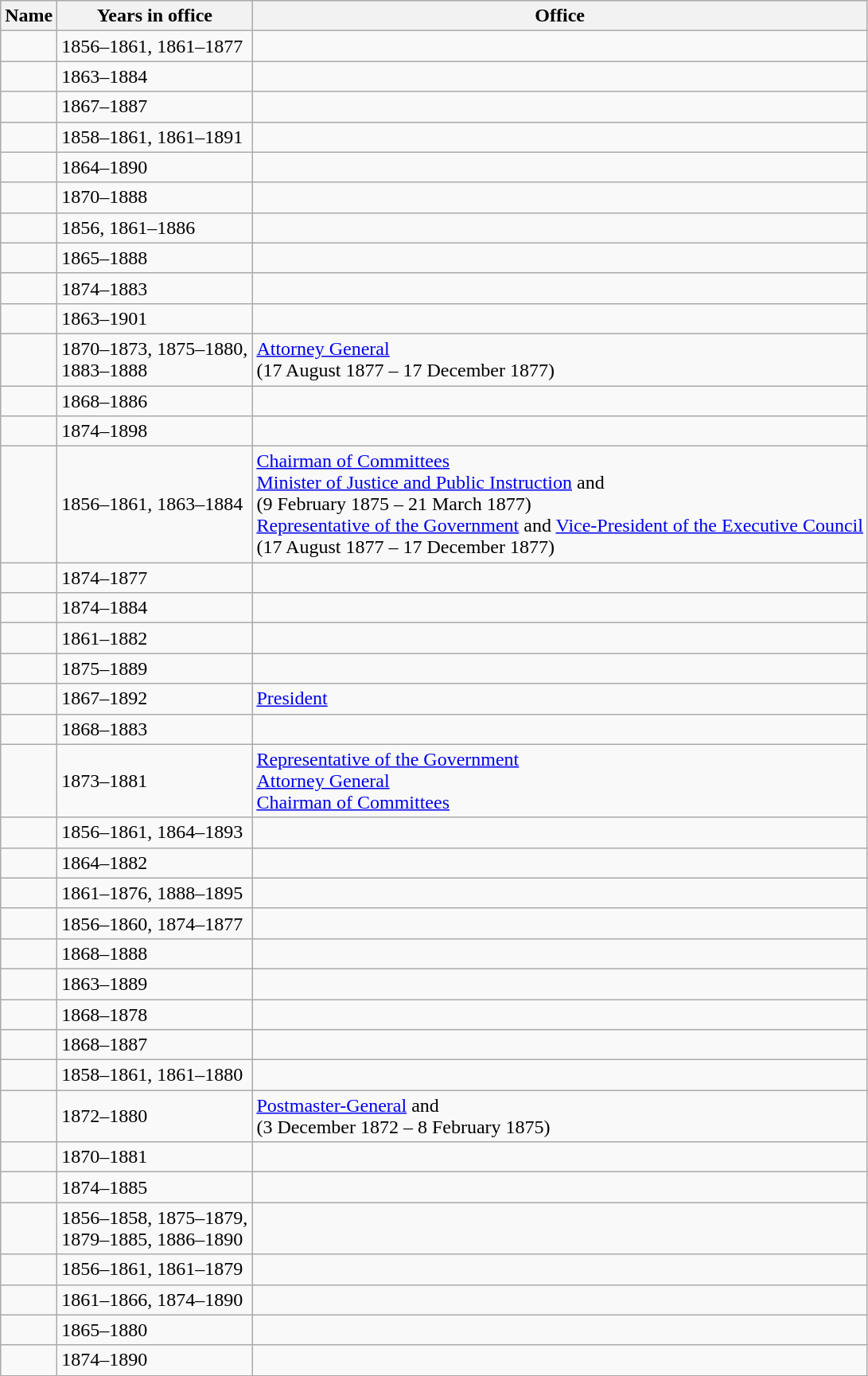<table class="wikitable sortable">
<tr>
<th>Name</th>
<th>Years in office</th>
<th>Office</th>
</tr>
<tr>
<td></td>
<td>1856–1861, 1861–1877</td>
<td></td>
</tr>
<tr>
<td></td>
<td>1863–1884</td>
<td></td>
</tr>
<tr>
<td></td>
<td>1867–1887</td>
<td></td>
</tr>
<tr>
<td></td>
<td>1858–1861, 1861–1891</td>
<td></td>
</tr>
<tr>
<td></td>
<td>1864–1890</td>
<td></td>
</tr>
<tr>
<td></td>
<td>1870–1888</td>
<td></td>
</tr>
<tr>
<td></td>
<td>1856, 1861–1886</td>
<td></td>
</tr>
<tr>
<td></td>
<td>1865–1888</td>
<td></td>
</tr>
<tr>
<td></td>
<td>1874–1883</td>
<td></td>
</tr>
<tr>
<td></td>
<td>1863–1901</td>
<td></td>
</tr>
<tr>
<td></td>
<td>1870–1873, 1875–1880,<br>1883–1888</td>
<td><a href='#'>Attorney General</a> <br>(17 August 1877 – 17 December 1877)</td>
</tr>
<tr>
<td></td>
<td>1868–1886</td>
<td></td>
</tr>
<tr>
<td></td>
<td>1874–1898</td>
<td></td>
</tr>
<tr>
<td></td>
<td>1856–1861, 1863–1884</td>
<td><a href='#'>Chairman of Committees</a> <br><a href='#'>Minister of Justice and Public Instruction</a> and <br>(9 February 1875 – 21 March 1877)<br><a href='#'>Representative of the Government</a> and <a href='#'>Vice-President of the Executive Council</a><br>(17 August 1877 – 17 December 1877)</td>
</tr>
<tr>
<td></td>
<td>1874–1877</td>
<td></td>
</tr>
<tr>
<td></td>
<td>1874–1884</td>
<td></td>
</tr>
<tr>
<td></td>
<td>1861–1882</td>
<td></td>
</tr>
<tr>
<td></td>
<td>1875–1889</td>
<td></td>
</tr>
<tr>
<td></td>
<td>1867–1892</td>
<td><a href='#'>President</a></td>
</tr>
<tr>
<td></td>
<td>1868–1883</td>
<td></td>
</tr>
<tr>
<td></td>
<td>1873–1881</td>
<td><a href='#'>Representative of the Government</a> <br><a href='#'>Attorney General</a> <br><a href='#'>Chairman of Committees</a> </td>
</tr>
<tr>
<td></td>
<td>1856–1861, 1864–1893</td>
<td></td>
</tr>
<tr>
<td></td>
<td>1864–1882</td>
<td></td>
</tr>
<tr>
<td></td>
<td>1861–1876, 1888–1895</td>
<td></td>
</tr>
<tr>
<td></td>
<td>1856–1860, 1874–1877</td>
<td></td>
</tr>
<tr>
<td></td>
<td>1868–1888</td>
<td></td>
</tr>
<tr>
<td></td>
<td>1863–1889</td>
<td></td>
</tr>
<tr>
<td></td>
<td>1868–1878</td>
<td></td>
</tr>
<tr>
<td></td>
<td>1868–1887</td>
<td></td>
</tr>
<tr>
<td></td>
<td>1858–1861, 1861–1880</td>
<td></td>
</tr>
<tr>
<td></td>
<td>1872–1880</td>
<td><a href='#'>Postmaster-General</a> and <br>(3 December 1872 – 8 February 1875) </td>
</tr>
<tr>
<td></td>
<td>1870–1881</td>
<td></td>
</tr>
<tr>
<td></td>
<td>1874–1885</td>
<td></td>
</tr>
<tr>
<td></td>
<td>1856–1858, 1875–1879,<br>1879–1885, 1886–1890</td>
<td></td>
</tr>
<tr>
<td></td>
<td>1856–1861, 1861–1879</td>
<td></td>
</tr>
<tr>
<td></td>
<td>1861–1866, 1874–1890</td>
<td></td>
</tr>
<tr>
<td></td>
<td>1865–1880</td>
<td></td>
</tr>
<tr>
<td></td>
<td>1874–1890</td>
<td></td>
</tr>
</table>
